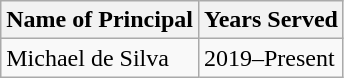<table class="wikitable">
<tr>
<th>Name of Principal</th>
<th>Years Served</th>
</tr>
<tr>
<td>Michael de Silva</td>
<td>2019–Present</td>
</tr>
</table>
